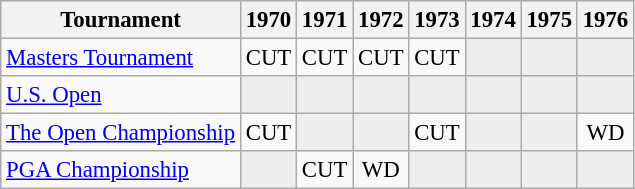<table class="wikitable" style="font-size:95%;text-align:center;">
<tr>
<th>Tournament</th>
<th>1970</th>
<th>1971</th>
<th>1972</th>
<th>1973</th>
<th>1974</th>
<th>1975</th>
<th>1976</th>
</tr>
<tr>
<td align=left><a href='#'>Masters Tournament</a></td>
<td>CUT</td>
<td>CUT</td>
<td>CUT</td>
<td>CUT</td>
<td style="background:#eeeeee;"></td>
<td style="background:#eeeeee;"></td>
<td style="background:#eeeeee;"></td>
</tr>
<tr>
<td align=left><a href='#'>U.S. Open</a></td>
<td style="background:#eeeeee;"></td>
<td style="background:#eeeeee;"></td>
<td style="background:#eeeeee;"></td>
<td style="background:#eeeeee;"></td>
<td style="background:#eeeeee;"></td>
<td style="background:#eeeeee;"></td>
<td style="background:#eeeeee;"></td>
</tr>
<tr>
<td align=left><a href='#'>The Open Championship</a></td>
<td>CUT</td>
<td style="background:#eeeeee;"></td>
<td style="background:#eeeeee;"></td>
<td>CUT</td>
<td style="background:#eeeeee;"></td>
<td style="background:#eeeeee;"></td>
<td>WD</td>
</tr>
<tr>
<td align=left><a href='#'>PGA Championship</a></td>
<td style="background:#eeeeee;"></td>
<td>CUT</td>
<td>WD</td>
<td style="background:#eeeeee;"></td>
<td style="background:#eeeeee;"></td>
<td style="background:#eeeeee;"></td>
<td style="background:#eeeeee;"></td>
</tr>
</table>
